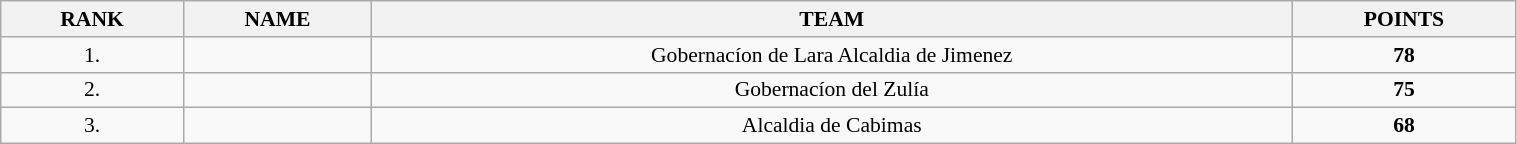<table class="wikitable"  style="font-size:90%; width:80%;">
<tr>
<th>RANK</th>
<th>NAME</th>
<th>TEAM</th>
<th>POINTS</th>
</tr>
<tr>
<td style="text-align:center;">1.</td>
<td></td>
<td style="text-align:center;">Gobernacíon de Lara Alcaldia de Jimenez</td>
<td style="text-align:center;"><strong>78</strong></td>
</tr>
<tr>
<td style="text-align:center;">2.</td>
<td></td>
<td style="text-align:center;">Gobernacíon del Zulía</td>
<td style="text-align:center;"><strong>75</strong></td>
</tr>
<tr>
<td style="text-align:center;">3.</td>
<td></td>
<td style="text-align:center;">Alcaldia de Cabimas</td>
<td style="text-align:center;"><strong>68</strong></td>
</tr>
</table>
